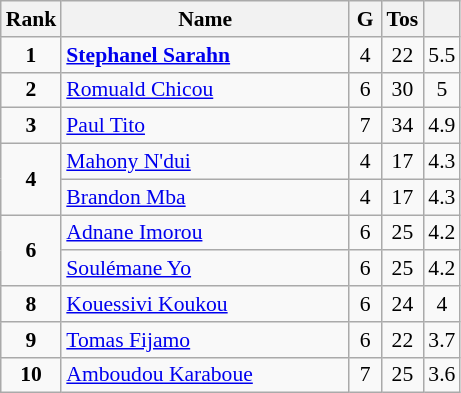<table class="wikitable" style="text-align:center; font-size:90%;">
<tr>
<th width=10px>Rank</th>
<th width=185px>Name</th>
<th width=15px>G</th>
<th width=10px>Tos</th>
<th width=10px></th>
</tr>
<tr>
<td><strong>1</strong></td>
<td align=left> <strong><a href='#'>Stephanel Sarahn</a></strong></td>
<td>4</td>
<td>22</td>
<td>5.5</td>
</tr>
<tr>
<td><strong>2</strong></td>
<td align=left> <a href='#'>Romuald Chicou</a></td>
<td>6</td>
<td>30</td>
<td>5</td>
</tr>
<tr>
<td><strong>3</strong></td>
<td align=left> <a href='#'>Paul Tito</a></td>
<td>7</td>
<td>34</td>
<td>4.9</td>
</tr>
<tr>
<td rowspan=2><strong>4</strong></td>
<td align=left> <a href='#'>Mahony N'dui</a></td>
<td>4</td>
<td>17</td>
<td>4.3</td>
</tr>
<tr>
<td align=left> <a href='#'>Brandon Mba</a></td>
<td>4</td>
<td>17</td>
<td>4.3</td>
</tr>
<tr>
<td rowspan=2><strong>6</strong></td>
<td align=left> <a href='#'>Adnane Imorou</a></td>
<td>6</td>
<td>25</td>
<td>4.2</td>
</tr>
<tr>
<td align=left> <a href='#'>Soulémane Yo</a></td>
<td>6</td>
<td>25</td>
<td>4.2</td>
</tr>
<tr>
<td><strong>8</strong></td>
<td align=left> <a href='#'>Kouessivi Koukou</a></td>
<td>6</td>
<td>24</td>
<td>4</td>
</tr>
<tr>
<td><strong>9</strong></td>
<td align=left> <a href='#'>Tomas Fijamo</a></td>
<td>6</td>
<td>22</td>
<td>3.7</td>
</tr>
<tr>
<td><strong>10</strong></td>
<td align=left> <a href='#'>Amboudou Karaboue</a></td>
<td>7</td>
<td>25</td>
<td>3.6</td>
</tr>
</table>
